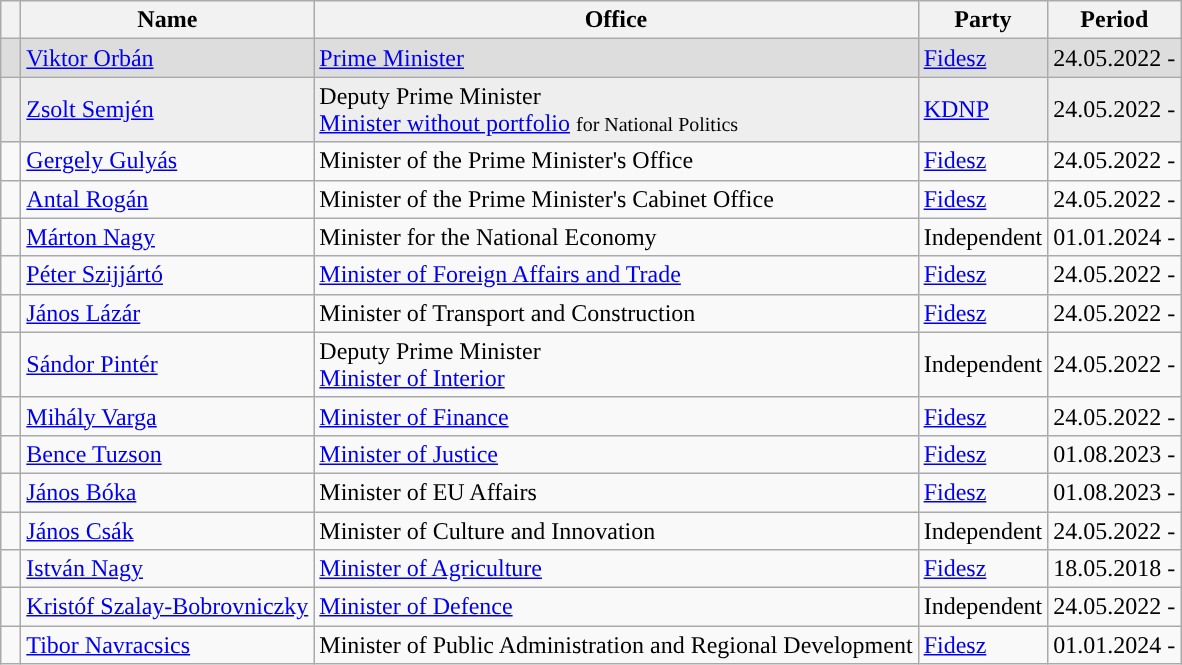<table class="wikitable sortable" style="border-collapse:collapse; border:#555">
<tr>
<th class="unsortable" width=6px></th>
<th>Name</th>
<th>Office</th>
<th>Party</th>
<th>Period</th>
</tr>
<tr bgcolor="#DDDDDD">
<td style="background-color: "></td>
<td><a href='#'>Viktor Orbán</a></td>
<td><a href='#'>Prime Minister</a></td>
<td><a href='#'>Fidesz</a></td>
<td>24.05.2022 -</td>
</tr>
<tr bgcolor="#EEEEEE">
<td style="background-color: "></td>
<td><a href='#'>Zsolt Semjén</a></td>
<td>Deputy Prime Minister<br><a href='#'>Minister without portfolio</a> <small>for National Politics</small></td>
<td><a href='#'>KDNP</a></td>
<td>24.05.2022 -</td>
</tr>
<tr>
<td style="background-color: "></td>
<td><a href='#'>Gergely Gulyás</a></td>
<td>Minister of the Prime Minister's Office</td>
<td><a href='#'>Fidesz</a></td>
<td>24.05.2022 -</td>
</tr>
<tr>
<td style="background-color: "></td>
<td><a href='#'>Antal Rogán</a></td>
<td>Minister of the Prime Minister's Cabinet Office</td>
<td><a href='#'>Fidesz</a></td>
<td>24.05.2022 -</td>
</tr>
<tr>
<td style="background-color: "></td>
<td><a href='#'>Márton Nagy</a></td>
<td>Minister for the National Economy</td>
<td>Independent</td>
<td>01.01.2024 -</td>
</tr>
<tr>
<td style="background-color: "></td>
<td><a href='#'>Péter Szijjártó</a></td>
<td><a href='#'>Minister of Foreign Affairs and Trade</a></td>
<td><a href='#'>Fidesz</a></td>
<td>24.05.2022 -</td>
</tr>
<tr>
<td style="background-color: "></td>
<td><a href='#'>János Lázár</a></td>
<td>Minister of Transport and Construction</td>
<td><a href='#'>Fidesz</a></td>
<td>24.05.2022 -</td>
</tr>
<tr>
<td style="background-color: "></td>
<td><a href='#'>Sándor Pintér</a></td>
<td>Deputy Prime Minister<br><a href='#'>Minister of Interior</a></td>
<td>Independent</td>
<td>24.05.2022 -</td>
</tr>
<tr>
<td style="background-color: "></td>
<td><a href='#'>Mihály Varga</a></td>
<td><a href='#'>Minister of Finance</a></td>
<td><a href='#'>Fidesz</a></td>
<td>24.05.2022 -</td>
</tr>
<tr>
<td style="background-color: "></td>
<td><a href='#'>Bence Tuzson</a></td>
<td><a href='#'>Minister of Justice</a></td>
<td><a href='#'>Fidesz</a></td>
<td>01.08.2023 -</td>
</tr>
<tr>
<td style="background-color: "></td>
<td><a href='#'>János Bóka</a></td>
<td>Minister of EU Affairs</td>
<td><a href='#'>Fidesz</a></td>
<td>01.08.2023 -</td>
</tr>
<tr>
<td style="background-color: "></td>
<td><a href='#'>János Csák</a></td>
<td>Minister of Culture and Innovation</td>
<td>Independent</td>
<td>24.05.2022 -</td>
</tr>
<tr>
<td style="background-color: "></td>
<td><a href='#'>István Nagy</a></td>
<td><a href='#'>Minister of Agriculture</a></td>
<td><a href='#'>Fidesz</a></td>
<td>18.05.2018 -</td>
</tr>
<tr>
<td style="background-color: "></td>
<td><a href='#'>Kristóf Szalay-Bobrovniczky</a></td>
<td><a href='#'>Minister of Defence</a></td>
<td>Independent</td>
<td>24.05.2022 -</td>
</tr>
<tr>
<td style="background-color: "></td>
<td><a href='#'>Tibor Navracsics</a></td>
<td>Minister of Public Administration and Regional Development</td>
<td><a href='#'>Fidesz</a></td>
<td>01.01.2024 -</td>
</tr>
</table>
